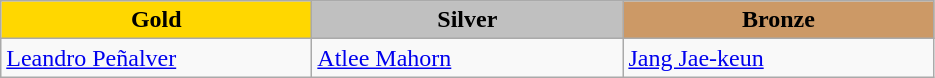<table class="wikitable" style="text-align:left">
<tr align="center">
<td width=200 bgcolor=gold><strong>Gold</strong></td>
<td width=200 bgcolor=silver><strong>Silver</strong></td>
<td width=200 bgcolor=CC9966><strong>Bronze</strong></td>
</tr>
<tr>
<td><a href='#'>Leandro Peñalver</a><br><em></em></td>
<td><a href='#'>Atlee Mahorn</a><br><em></em></td>
<td><a href='#'>Jang Jae-keun</a><br><em></em></td>
</tr>
</table>
